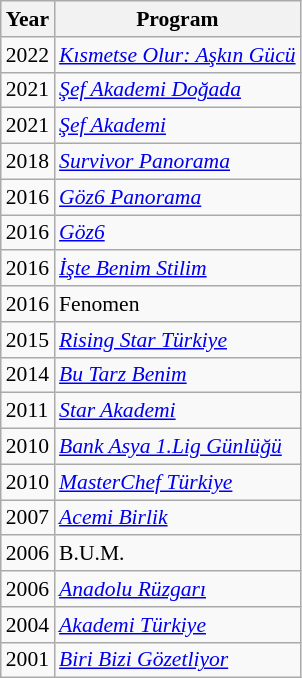<table class="wikitable" style="font-size: 90%;">
<tr>
<th>Year</th>
<th>Program</th>
</tr>
<tr>
<td>2022</td>
<td><em><a href='#'>Kısmetse Olur: Aşkın Gücü</a></em></td>
</tr>
<tr>
<td>2021</td>
<td><em><a href='#'>Şef Akademi Doğada</a></em></td>
</tr>
<tr>
<td>2021</td>
<td><em><a href='#'>Şef Akademi</a></em></td>
</tr>
<tr>
<td>2018</td>
<td><em><a href='#'>Survivor Panorama</a></em></td>
</tr>
<tr>
<td>2016</td>
<td><em><a href='#'>Göz6 Panorama</a></em></td>
</tr>
<tr>
<td>2016</td>
<td><em><a href='#'>Göz6</a></em></td>
</tr>
<tr>
<td>2016</td>
<td><em><a href='#'>İşte Benim Stilim</a></em></td>
</tr>
<tr>
<td>2016</td>
<td>Fenomen</td>
</tr>
<tr>
<td>2015</td>
<td><em><a href='#'>Rising Star Türkiye</a></em></td>
</tr>
<tr>
<td>2014</td>
<td><em><a href='#'>Bu Tarz Benim</a></em></td>
</tr>
<tr>
<td>2011</td>
<td><em><a href='#'>Star Akademi</a></em></td>
</tr>
<tr>
<td>2010</td>
<td><em><a href='#'>Bank Asya 1.Lig Günlüğü</a></em></td>
</tr>
<tr>
<td>2010</td>
<td><em><a href='#'>MasterChef Türkiye</a></em></td>
</tr>
<tr>
<td>2007</td>
<td><em><a href='#'>Acemi Birlik</a></em></td>
</tr>
<tr>
<td>2006</td>
<td>B.U.M.</td>
</tr>
<tr>
<td>2006</td>
<td><em><a href='#'>Anadolu Rüzgarı</a></em></td>
</tr>
<tr>
<td>2004</td>
<td><em><a href='#'>Akademi Türkiye</a></em></td>
</tr>
<tr>
<td>2001</td>
<td><em><a href='#'>Biri Bizi Gözetliyor</a></em></td>
</tr>
</table>
